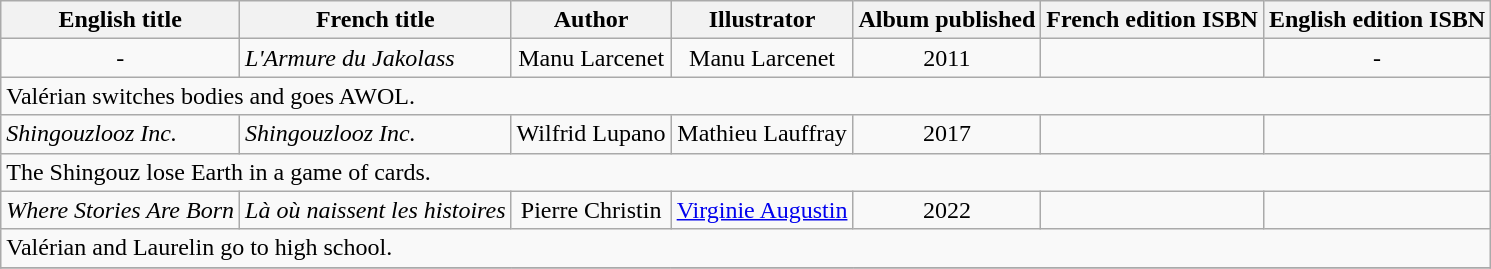<table class="wikitable" style="text-align: center;">
<tr>
<th>English title</th>
<th>French title</th>
<th>Author</th>
<th>Illustrator</th>
<th>Album published</th>
<th>French edition ISBN</th>
<th>English edition ISBN</th>
</tr>
<tr>
<td>-</td>
<td style="text-align: left;"><em>L'Armure du Jakolass</em></td>
<td>Manu Larcenet</td>
<td>Manu Larcenet</td>
<td>2011</td>
<td></td>
<td>-</td>
</tr>
<tr style="text-align: left;">
<td colspan="7">Valérian switches bodies and goes AWOL.</td>
</tr>
<tr>
<td style="text-align: left;"><em>Shingouzlooz Inc.</em></td>
<td style="text-align: left;"><em>Shingouzlooz Inc.</em></td>
<td>Wilfrid Lupano</td>
<td>Mathieu Lauffray</td>
<td>2017</td>
<td></td>
<td></td>
</tr>
<tr style="text-align: left;">
<td colspan="7">The Shingouz lose Earth in a game of cards.</td>
</tr>
<tr>
<td style="text-align: left;"><em>Where Stories Are Born</em></td>
<td style="text-align: left;"><em>Là où naissent les histoires</em></td>
<td>Pierre Christin</td>
<td><a href='#'>Virginie Augustin</a></td>
<td>2022</td>
<td></td>
<td></td>
</tr>
<tr style="text-align: left;">
<td colspan="7">Valérian and Laurelin go to high school.</td>
</tr>
<tr>
</tr>
</table>
